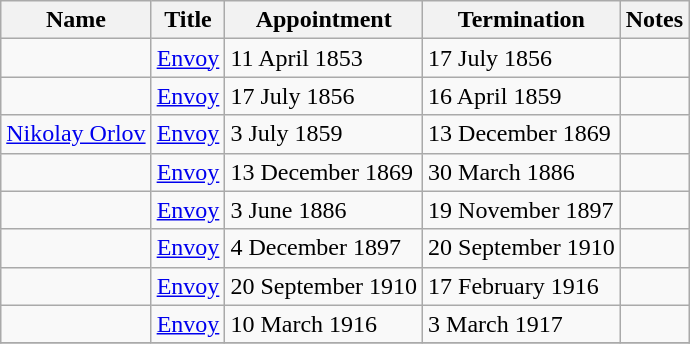<table class="wikitable">
<tr valign="middle">
<th>Name</th>
<th>Title</th>
<th>Appointment</th>
<th>Termination</th>
<th>Notes</th>
</tr>
<tr>
<td></td>
<td><a href='#'>Envoy</a></td>
<td>11 April 1853</td>
<td>17 July 1856</td>
<td></td>
</tr>
<tr>
<td></td>
<td><a href='#'>Envoy</a></td>
<td>17 July 1856</td>
<td>16 April 1859</td>
<td></td>
</tr>
<tr>
<td><a href='#'>Nikolay Orlov</a></td>
<td><a href='#'>Envoy</a></td>
<td>3 July 1859</td>
<td>13 December 1869</td>
<td></td>
</tr>
<tr>
<td></td>
<td><a href='#'>Envoy</a></td>
<td>13 December 1869</td>
<td>30 March 1886</td>
<td></td>
</tr>
<tr>
<td></td>
<td><a href='#'>Envoy</a></td>
<td>3 June 1886</td>
<td>19 November 1897</td>
<td></td>
</tr>
<tr>
<td></td>
<td><a href='#'>Envoy</a></td>
<td>4 December 1897</td>
<td>20 September 1910</td>
<td></td>
</tr>
<tr>
<td></td>
<td><a href='#'>Envoy</a></td>
<td>20 September 1910</td>
<td>17 February 1916</td>
<td></td>
</tr>
<tr>
<td></td>
<td><a href='#'>Envoy</a></td>
<td>10 March 1916</td>
<td>3 March 1917</td>
<td></td>
</tr>
<tr>
</tr>
</table>
